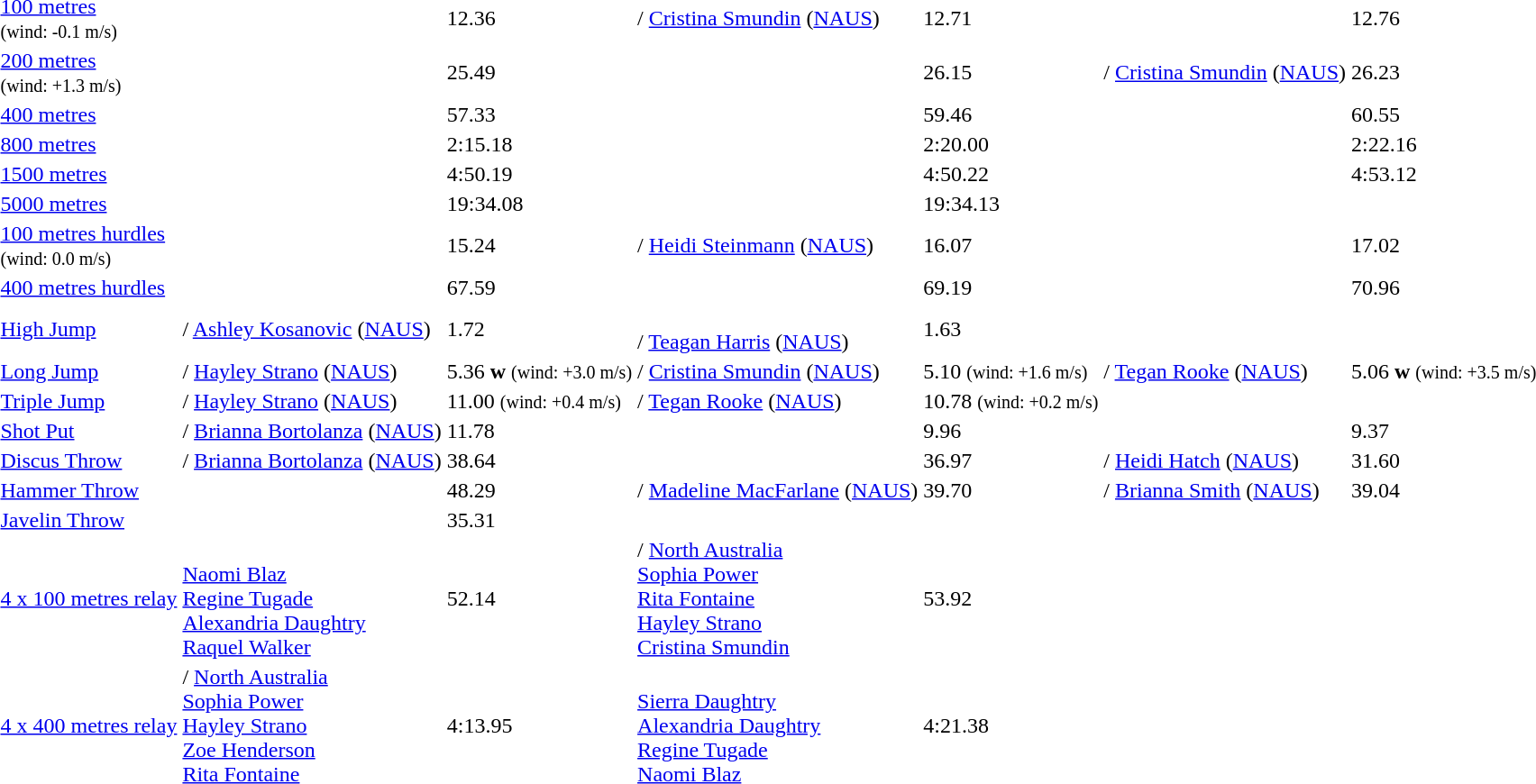<table>
<tr>
<td><a href='#'>100 metres</a> <br> <small>(wind: -0.1 m/s)</small></td>
<td></td>
<td>12.36</td>
<td>/ <a href='#'>Cristina Smundin</a> (<a href='#'>NAUS</a>)</td>
<td>12.71</td>
<td></td>
<td>12.76</td>
</tr>
<tr>
<td><a href='#'>200 metres</a> <br> <small>(wind: +1.3 m/s)</small></td>
<td></td>
<td>25.49</td>
<td></td>
<td>26.15</td>
<td>/ <a href='#'>Cristina Smundin</a> (<a href='#'>NAUS</a>)</td>
<td>26.23</td>
</tr>
<tr>
<td><a href='#'>400 metres</a></td>
<td></td>
<td>57.33</td>
<td></td>
<td>59.46</td>
<td></td>
<td>60.55</td>
</tr>
<tr>
<td><a href='#'>800 metres</a></td>
<td></td>
<td>2:15.18</td>
<td></td>
<td>2:20.00</td>
<td></td>
<td>2:22.16</td>
</tr>
<tr>
<td><a href='#'>1500 metres</a></td>
<td></td>
<td>4:50.19</td>
<td></td>
<td>4:50.22</td>
<td></td>
<td>4:53.12</td>
</tr>
<tr>
<td><a href='#'>5000 metres</a></td>
<td></td>
<td>19:34.08</td>
<td></td>
<td>19:34.13</td>
<td></td>
<td></td>
</tr>
<tr>
<td><a href='#'>100 metres hurdles</a> <br> <small>(wind: 0.0 m/s)</small></td>
<td></td>
<td>15.24</td>
<td>/ <a href='#'>Heidi Steinmann</a> (<a href='#'>NAUS</a>)</td>
<td>16.07</td>
<td></td>
<td>17.02</td>
</tr>
<tr>
<td><a href='#'>400 metres hurdles</a></td>
<td></td>
<td>67.59</td>
<td></td>
<td>69.19</td>
<td></td>
<td>70.96</td>
</tr>
<tr>
<td><a href='#'>High Jump</a></td>
<td>/ <a href='#'>Ashley Kosanovic</a> (<a href='#'>NAUS</a>)</td>
<td>1.72</td>
<td> <br> / <a href='#'>Teagan Harris</a> (<a href='#'>NAUS</a>)</td>
<td>1.63</td>
<td></td>
<td></td>
</tr>
<tr>
<td><a href='#'>Long Jump</a></td>
<td>/ <a href='#'>Hayley Strano</a> (<a href='#'>NAUS</a>)</td>
<td>5.36 <strong>w</strong> <small>(wind: +3.0 m/s)</small></td>
<td>/ <a href='#'>Cristina Smundin</a> (<a href='#'>NAUS</a>)</td>
<td>5.10 <small>(wind: +1.6 m/s)</small></td>
<td>/ <a href='#'>Tegan Rooke</a> (<a href='#'>NAUS</a>)</td>
<td>5.06 <strong>w</strong> <small>(wind: +3.5 m/s)</small></td>
</tr>
<tr>
<td><a href='#'>Triple Jump</a></td>
<td>/ <a href='#'>Hayley Strano</a> (<a href='#'>NAUS</a>)</td>
<td>11.00 <small>(wind: +0.4 m/s)</small></td>
<td>/ <a href='#'>Tegan Rooke</a> (<a href='#'>NAUS</a>)</td>
<td>10.78 <small>(wind: +0.2 m/s)</small></td>
<td></td>
<td></td>
</tr>
<tr>
<td><a href='#'>Shot Put</a></td>
<td>/ <a href='#'>Brianna Bortolanza</a> (<a href='#'>NAUS</a>)</td>
<td>11.78</td>
<td></td>
<td>9.96</td>
<td></td>
<td>9.37</td>
</tr>
<tr>
<td><a href='#'>Discus Throw</a></td>
<td>/ <a href='#'>Brianna Bortolanza</a> (<a href='#'>NAUS</a>)</td>
<td>38.64</td>
<td></td>
<td>36.97</td>
<td>/ <a href='#'>Heidi Hatch</a> (<a href='#'>NAUS</a>)</td>
<td>31.60</td>
</tr>
<tr>
<td><a href='#'>Hammer Throw</a></td>
<td></td>
<td>48.29</td>
<td>/ <a href='#'>Madeline MacFarlane</a> (<a href='#'>NAUS</a>)</td>
<td>39.70</td>
<td>/ <a href='#'>Brianna Smith</a> (<a href='#'>NAUS</a>)</td>
<td>39.04</td>
</tr>
<tr>
<td><a href='#'>Javelin Throw</a></td>
<td></td>
<td>35.31</td>
<td></td>
<td></td>
<td></td>
<td></td>
</tr>
<tr>
<td><a href='#'>4 x 100 metres relay</a></td>
<td> <br> <a href='#'>Naomi Blaz</a> <br> <a href='#'>Regine Tugade</a> <br> <a href='#'>Alexandria Daughtry</a> <br> <a href='#'>Raquel Walker</a></td>
<td>52.14</td>
<td>/ <a href='#'>North Australia</a> <br> <a href='#'>Sophia Power</a> <br> <a href='#'>Rita Fontaine</a> <br> <a href='#'>Hayley Strano</a> <br> <a href='#'>Cristina Smundin</a></td>
<td>53.92</td>
<td></td>
<td></td>
</tr>
<tr>
<td><a href='#'>4 x 400 metres relay</a></td>
<td>/ <a href='#'>North Australia</a> <br> <a href='#'>Sophia Power</a> <br> <a href='#'>Hayley Strano</a> <br> <a href='#'>Zoe Henderson</a> <br> <a href='#'>Rita Fontaine</a></td>
<td>4:13.95</td>
<td> <br> <a href='#'>Sierra Daughtry</a> <br> <a href='#'>Alexandria Daughtry</a> <br> <a href='#'>Regine Tugade</a> <br> <a href='#'>Naomi Blaz</a></td>
<td>4:21.38</td>
<td></td>
<td></td>
</tr>
</table>
